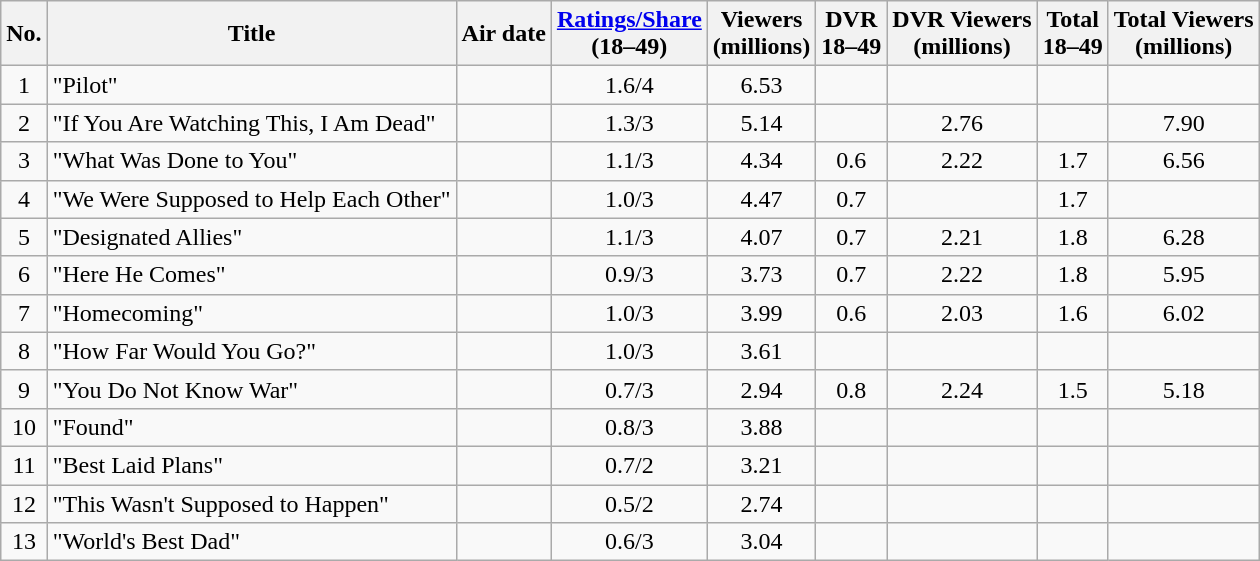<table class="wikitable sortable">
<tr>
<th>No.</th>
<th>Title</th>
<th>Air date</th>
<th><a href='#'>Ratings/Share</a><br>(18–49)</th>
<th>Viewers<br>(millions)</th>
<th>DVR<br>18–49</th>
<th>DVR Viewers<br>(millions)</th>
<th>Total<br>18–49</th>
<th>Total Viewers<br>(millions)</th>
</tr>
<tr>
<td style="text-align:center">1</td>
<td>"Pilot"</td>
<td></td>
<td style="text-align:center">1.6/4</td>
<td style="text-align:center">6.53</td>
<td></td>
<td></td>
<td></td>
<td></td>
</tr>
<tr>
<td style="text-align:center">2</td>
<td>"If You Are Watching This, I Am Dead"</td>
<td></td>
<td style="text-align:center">1.3/3</td>
<td style="text-align:center">5.14</td>
<td></td>
<td style="text-align:center">2.76</td>
<td></td>
<td style="text-align:center">7.90</td>
</tr>
<tr>
<td style="text-align:center">3</td>
<td>"What Was Done to You"</td>
<td></td>
<td style="text-align:center">1.1/3</td>
<td style="text-align:center">4.34</td>
<td style="text-align:center">0.6</td>
<td style="text-align:center">2.22</td>
<td style="text-align:center">1.7</td>
<td style="text-align:center">6.56</td>
</tr>
<tr>
<td style="text-align:center">4</td>
<td>"We Were Supposed to Help Each Other"</td>
<td></td>
<td style="text-align:center">1.0/3</td>
<td style="text-align:center">4.47</td>
<td style="text-align:center">0.7</td>
<td></td>
<td style="text-align:center">1.7</td>
<td></td>
</tr>
<tr>
<td style="text-align:center">5</td>
<td>"Designated Allies"</td>
<td></td>
<td style="text-align:center">1.1/3</td>
<td style="text-align:center">4.07</td>
<td style="text-align:center">0.7</td>
<td style="text-align:center">2.21</td>
<td style="text-align:center">1.8</td>
<td style="text-align:center">6.28</td>
</tr>
<tr>
<td style="text-align:center">6</td>
<td>"Here He Comes"</td>
<td></td>
<td style="text-align:center">0.9/3</td>
<td style="text-align:center">3.73</td>
<td style="text-align:center">0.7</td>
<td style="text-align:center">2.22</td>
<td style="text-align:center">1.8</td>
<td style="text-align:center">5.95</td>
</tr>
<tr>
<td style="text-align:center">7</td>
<td>"Homecoming"</td>
<td></td>
<td style="text-align:center">1.0/3</td>
<td style="text-align:center">3.99</td>
<td style="text-align:center">0.6</td>
<td style="text-align:center">2.03</td>
<td style="text-align:center">1.6</td>
<td style="text-align:center">6.02</td>
</tr>
<tr>
<td style="text-align:center">8</td>
<td>"How Far Would You Go?"</td>
<td></td>
<td style="text-align:center">1.0/3</td>
<td style="text-align:center">3.61</td>
<td></td>
<td></td>
<td></td>
<td></td>
</tr>
<tr>
<td style="text-align:center">9</td>
<td>"You Do Not Know War"</td>
<td></td>
<td style="text-align:center">0.7/3</td>
<td style="text-align:center">2.94</td>
<td style="text-align:center">0.8</td>
<td style="text-align:center">2.24</td>
<td style="text-align:center">1.5</td>
<td style="text-align:center">5.18</td>
</tr>
<tr>
<td style="text-align:center">10</td>
<td>"Found"</td>
<td></td>
<td style="text-align:center">0.8/3</td>
<td style="text-align:center">3.88</td>
<td></td>
<td></td>
<td></td>
<td></td>
</tr>
<tr>
<td style="text-align:center">11</td>
<td>"Best Laid Plans"</td>
<td></td>
<td style="text-align:center">0.7/2</td>
<td style="text-align:center">3.21</td>
<td></td>
<td></td>
<td></td>
<td></td>
</tr>
<tr>
<td style="text-align:center">12</td>
<td>"This Wasn't Supposed to Happen"</td>
<td></td>
<td style="text-align:center">0.5/2</td>
<td style="text-align:center">2.74</td>
<td></td>
<td></td>
<td></td>
<td></td>
</tr>
<tr>
<td style="text-align:center">13</td>
<td>"World's Best Dad"</td>
<td></td>
<td style="text-align:center">0.6/3</td>
<td style="text-align:center">3.04</td>
<td></td>
<td></td>
<td></td>
<td></td>
</tr>
</table>
